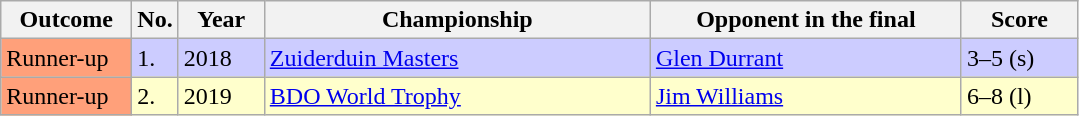<table class="wikitable">
<tr>
<th width="80">Outcome</th>
<th width="20">No.</th>
<th width="50">Year</th>
<th style="width:250px;">Championship</th>
<th style="width:200px;">Opponent in the final</th>
<th width="70">Score</th>
</tr>
<tr style="background:#ccf;">
<td style="background:#ffa07a;">Runner-up</td>
<td>1.</td>
<td>2018</td>
<td><a href='#'>Zuiderduin Masters</a></td>
<td> <a href='#'>Glen Durrant</a></td>
<td>3–5 (s)</td>
</tr>
<tr style="background:#ffc;">
<td style="background:#ffa07a">Runner-up</td>
<td>2.</td>
<td>2019</td>
<td><a href='#'>BDO World Trophy</a></td>
<td> <a href='#'>Jim Williams</a></td>
<td>6–8 (l)</td>
</tr>
</table>
